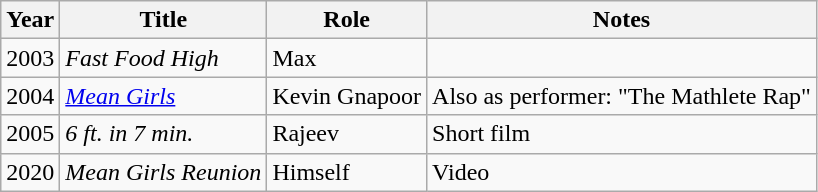<table class="wikitable sortable">
<tr>
<th>Year</th>
<th>Title</th>
<th>Role</th>
<th class="unsortable">Notes</th>
</tr>
<tr>
<td>2003</td>
<td><em>Fast Food High</em></td>
<td>Max</td>
<td></td>
</tr>
<tr>
<td>2004</td>
<td><em><a href='#'>Mean Girls</a></em></td>
<td>Kevin Gnapoor</td>
<td>Also as performer: "The Mathlete Rap"</td>
</tr>
<tr>
<td>2005</td>
<td><em>6 ft. in 7 min.</em></td>
<td>Rajeev</td>
<td>Short film</td>
</tr>
<tr>
<td>2020</td>
<td><em>Mean Girls Reunion</em></td>
<td>Himself</td>
<td>Video</td>
</tr>
</table>
